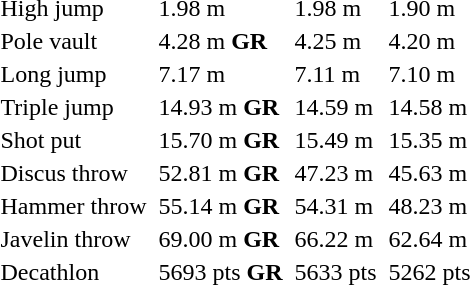<table>
<tr>
<td>High jump</td>
<td></td>
<td>1.98 m</td>
<td></td>
<td>1.98 m</td>
<td></td>
<td>1.90 m</td>
</tr>
<tr>
<td>Pole vault</td>
<td></td>
<td>4.28 m <strong>GR</strong></td>
<td></td>
<td>4.25 m</td>
<td></td>
<td>4.20 m</td>
</tr>
<tr>
<td>Long jump</td>
<td></td>
<td>7.17 m</td>
<td></td>
<td>7.11 m</td>
<td></td>
<td>7.10 m</td>
</tr>
<tr>
<td>Triple jump</td>
<td></td>
<td>14.93 m <strong>GR</strong></td>
<td></td>
<td>14.59 m</td>
<td></td>
<td>14.58 m</td>
</tr>
<tr>
<td>Shot put</td>
<td></td>
<td>15.70 m <strong>GR</strong></td>
<td></td>
<td>15.49 m</td>
<td></td>
<td>15.35 m</td>
</tr>
<tr>
<td>Discus throw</td>
<td></td>
<td>52.81 m <strong>GR</strong></td>
<td></td>
<td>47.23 m</td>
<td></td>
<td>45.63 m</td>
</tr>
<tr>
<td>Hammer throw</td>
<td></td>
<td>55.14 m <strong>GR</strong></td>
<td></td>
<td>54.31 m</td>
<td></td>
<td>48.23 m</td>
</tr>
<tr>
<td>Javelin throw</td>
<td></td>
<td>69.00 m <strong>GR</strong></td>
<td></td>
<td>66.22 m</td>
<td></td>
<td>62.64 m</td>
</tr>
<tr>
<td>Decathlon</td>
<td></td>
<td>5693 pts <strong>GR</strong></td>
<td></td>
<td>5633 pts</td>
<td></td>
<td>5262 pts</td>
</tr>
</table>
